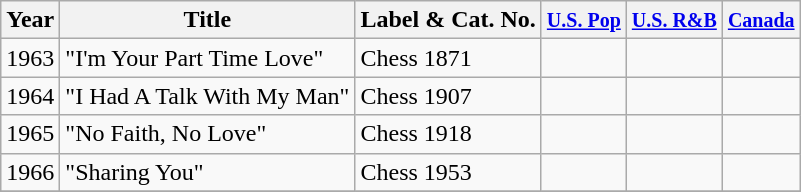<table class=wikitable>
<tr>
<th>Year</th>
<th>Title</th>
<th>Label & Cat. No.</th>
<th><small><a href='#'>U.S. Pop</a></small></th>
<th><small><a href='#'>U.S. R&B</a></small></th>
<th><small><a href='#'>Canada</a></small></th>
</tr>
<tr>
<td>1963</td>
<td>"I'm Your Part Time Love"</td>
<td>Chess 1871</td>
<td></td>
<td></td>
<td></td>
</tr>
<tr>
<td>1964</td>
<td>"I Had A Talk With My Man"</td>
<td>Chess 1907</td>
<td></td>
<td></td>
<td></td>
</tr>
<tr>
<td>1965</td>
<td>"No Faith, No Love"</td>
<td>Chess 1918</td>
<td></td>
<td></td>
<td></td>
</tr>
<tr>
<td>1966</td>
<td>"Sharing You"</td>
<td>Chess 1953</td>
<td></td>
<td></td>
<td></td>
</tr>
<tr>
</tr>
</table>
